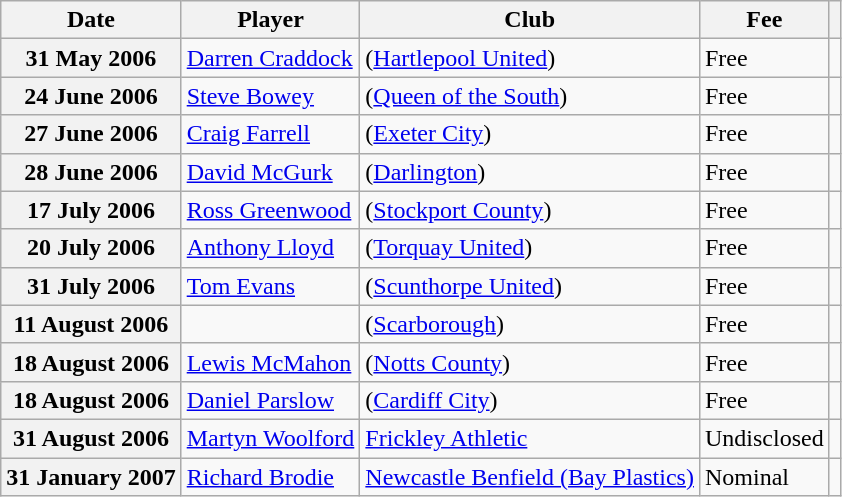<table class="wikitable plainrowheaders">
<tr>
<th scope=col>Date</th>
<th scope=col>Player</th>
<th scope=col>Club</th>
<th scope=col>Fee</th>
<th scope=col class=unsortable></th>
</tr>
<tr>
<th scope=row>31 May 2006</th>
<td><a href='#'>Darren Craddock</a></td>
<td>(<a href='#'>Hartlepool United</a>)</td>
<td>Free</td>
<td style="text-align:center;"></td>
</tr>
<tr>
<th scope=row>24 June 2006</th>
<td><a href='#'>Steve Bowey</a></td>
<td>(<a href='#'>Queen of the South</a>)</td>
<td>Free</td>
<td style="text-align:center;"></td>
</tr>
<tr>
<th scope=row>27 June 2006</th>
<td><a href='#'>Craig Farrell</a></td>
<td>(<a href='#'>Exeter City</a>)</td>
<td>Free</td>
<td style="text-align:center;"></td>
</tr>
<tr>
<th scope=row>28 June 2006</th>
<td><a href='#'>David McGurk</a></td>
<td>(<a href='#'>Darlington</a>)</td>
<td>Free</td>
<td style="text-align:center;"></td>
</tr>
<tr>
<th scope=row>17 July 2006</th>
<td><a href='#'>Ross Greenwood</a></td>
<td>(<a href='#'>Stockport County</a>)</td>
<td>Free</td>
<td style="text-align:center;"></td>
</tr>
<tr>
<th scope=row>20 July 2006</th>
<td><a href='#'>Anthony Lloyd</a></td>
<td>(<a href='#'>Torquay United</a>)</td>
<td>Free</td>
<td style="text-align:center;"></td>
</tr>
<tr>
<th scope=row>31 July 2006</th>
<td><a href='#'>Tom Evans</a></td>
<td>(<a href='#'>Scunthorpe United</a>)</td>
<td>Free</td>
<td style="text-align:center;"></td>
</tr>
<tr>
<th scope=row>11 August 2006</th>
<td></td>
<td>(<a href='#'>Scarborough</a>)</td>
<td>Free</td>
<td style="text-align:center;"></td>
</tr>
<tr>
<th scope=row>18 August 2006</th>
<td><a href='#'>Lewis McMahon</a></td>
<td>(<a href='#'>Notts County</a>)</td>
<td>Free</td>
<td style="text-align:center;"></td>
</tr>
<tr>
<th scope=row>18 August 2006</th>
<td><a href='#'>Daniel Parslow</a></td>
<td>(<a href='#'>Cardiff City</a>)</td>
<td>Free</td>
<td style="text-align:center;"></td>
</tr>
<tr>
<th scope=row>31 August 2006</th>
<td><a href='#'>Martyn Woolford</a></td>
<td><a href='#'>Frickley Athletic</a></td>
<td>Undisclosed</td>
<td style="text-align:center;"></td>
</tr>
<tr>
<th scope=row>31 January 2007</th>
<td><a href='#'>Richard Brodie</a></td>
<td><a href='#'>Newcastle Benfield (Bay Plastics)</a></td>
<td>Nominal</td>
<td style="text-align:center;"></td>
</tr>
</table>
